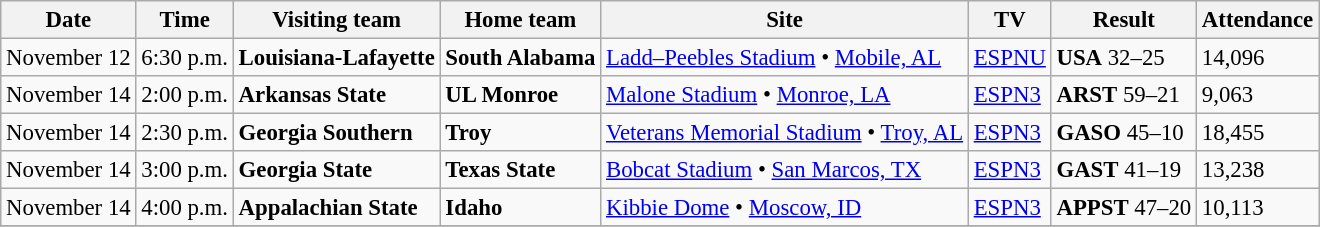<table class="wikitable" style="font-size:95%;">
<tr>
<th>Date</th>
<th>Time</th>
<th>Visiting team</th>
<th>Home team</th>
<th>Site</th>
<th>TV</th>
<th>Result</th>
<th>Attendance</th>
</tr>
<tr>
<td>November 12</td>
<td>6:30 p.m.</td>
<td><strong>Louisiana-Lafayette</strong></td>
<td><strong>South Alabama</strong></td>
<td><a href='#'>Ladd–Peebles Stadium</a> • <a href='#'>Mobile, AL</a></td>
<td><a href='#'>ESPNU</a></td>
<td><strong>USA</strong> 32–25</td>
<td>14,096</td>
</tr>
<tr>
<td>November 14</td>
<td>2:00 p.m.</td>
<td><strong>Arkansas State</strong></td>
<td><strong>UL Monroe</strong></td>
<td><a href='#'>Malone Stadium</a> • <a href='#'>Monroe, LA</a></td>
<td><a href='#'>ESPN3</a></td>
<td><strong>ARST</strong> 59–21</td>
<td>9,063</td>
</tr>
<tr>
<td>November 14</td>
<td>2:30 p.m.</td>
<td><strong>Georgia Southern</strong></td>
<td><strong>Troy</strong></td>
<td><a href='#'>Veterans Memorial Stadium</a> • <a href='#'>Troy, AL</a></td>
<td><a href='#'>ESPN3</a></td>
<td><strong>GASO</strong> 45–10</td>
<td>18,455</td>
</tr>
<tr>
<td>November 14</td>
<td>3:00 p.m.</td>
<td><strong>Georgia State</strong></td>
<td><strong>Texas State</strong></td>
<td><a href='#'>Bobcat Stadium</a> • <a href='#'>San Marcos, TX</a></td>
<td><a href='#'>ESPN3</a></td>
<td><strong>GAST</strong> 41–19</td>
<td>13,238</td>
</tr>
<tr>
<td>November 14</td>
<td>4:00 p.m.</td>
<td><strong>Appalachian State</strong></td>
<td><strong>Idaho</strong></td>
<td><a href='#'>Kibbie Dome</a> • <a href='#'>Moscow, ID</a></td>
<td><a href='#'>ESPN3</a></td>
<td><strong>APPST</strong> 47–20</td>
<td>10,113</td>
</tr>
<tr>
</tr>
</table>
